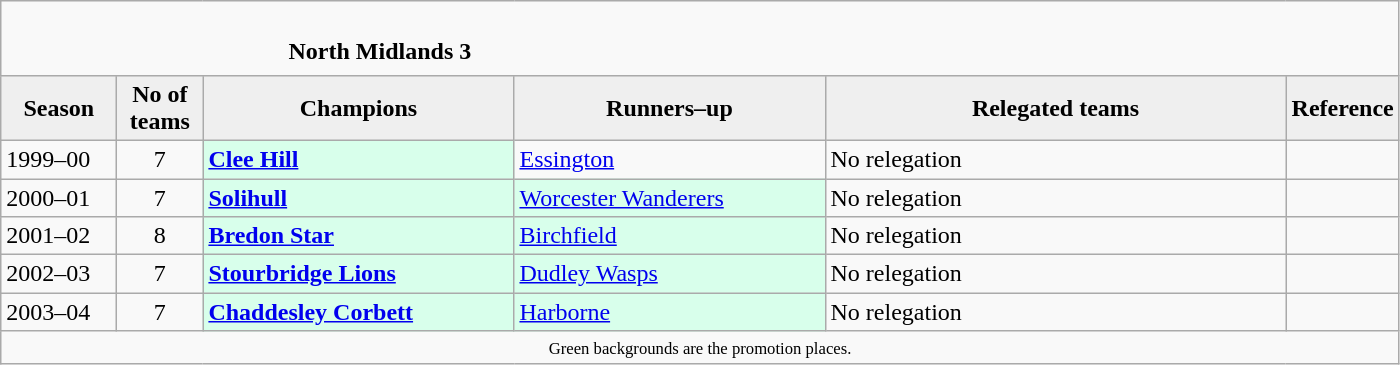<table class="wikitable" style="text-align: left;">
<tr>
<td colspan="11" cellpadding="0" cellspacing="0"><br><table border="0" style="width:100%;" cellpadding="0" cellspacing="0">
<tr>
<td style="width:20%; border:0;"></td>
<td style="border:0;"><strong>North Midlands 3</strong></td>
<td style="width:20%; border:0;"></td>
</tr>
</table>
</td>
</tr>
<tr>
<th style="background:#efefef; width:70px;">Season</th>
<th style="background:#efefef; width:50px;">No of teams</th>
<th style="background:#efefef; width:200px;">Champions</th>
<th style="background:#efefef; width:200px;">Runners–up</th>
<th style="background:#efefef; width:300px;">Relegated teams</th>
<th style="background:#efefef; width:50px;">Reference</th>
</tr>
<tr align=left>
<td>1999–00</td>
<td style="text-align: center;">7</td>
<td style="background:#d8ffeb;"><strong><a href='#'>Clee Hill</a></strong></td>
<td><a href='#'>Essington</a></td>
<td>No relegation</td>
<td></td>
</tr>
<tr>
<td>2000–01</td>
<td style="text-align: center;">7</td>
<td style="background:#d8ffeb;"><strong><a href='#'>Solihull</a></strong></td>
<td style="background:#d8ffeb;"><a href='#'>Worcester Wanderers</a></td>
<td>No relegation</td>
<td></td>
</tr>
<tr>
<td>2001–02</td>
<td style="text-align: center;">8</td>
<td style="background:#d8ffeb;"><strong><a href='#'>Bredon Star</a></strong></td>
<td style="background:#d8ffeb;"><a href='#'>Birchfield</a></td>
<td>No relegation</td>
<td></td>
</tr>
<tr>
<td>2002–03</td>
<td style="text-align: center;">7</td>
<td style="background:#d8ffeb;"><strong><a href='#'>Stourbridge Lions</a></strong></td>
<td style="background:#d8ffeb;"><a href='#'>Dudley Wasps</a></td>
<td>No relegation</td>
<td></td>
</tr>
<tr>
<td>2003–04</td>
<td style="text-align: center;">7</td>
<td style="background:#d8ffeb;"><strong><a href='#'>Chaddesley Corbett</a></strong></td>
<td style="background:#d8ffeb;"><a href='#'>Harborne</a></td>
<td>No relegation</td>
<td></td>
</tr>
<tr>
<td colspan="15"  style="border:0; font-size:smaller; text-align:center;"><small><span>Green backgrounds</span> are the promotion places.</small></td>
</tr>
</table>
